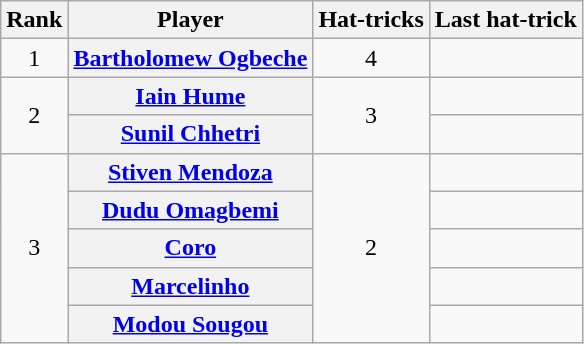<table class="wikitable plainrowheaders" style="text-align:center">
<tr>
<th scope="col">Rank</th>
<th scope="col">Player</th>
<th scope="col">Hat-tricks</th>
<th scope="col">Last hat-trick</th>
</tr>
<tr>
<td style="border-top:1px solid silver" align="center">1</td>
<th style="border-top:1px solid silver" scope="row"> <a href='#'>Bartholomew Ogbeche</a></th>
<td style="text-align:center;border-top:1px solid silver">4</td>
<td align="center"></td>
</tr>
<tr>
<td rowspan="2" style="border-top:1px solid silver" align="center">2</td>
<th style="border-top:1px solid silver" scope="row"> <a href='#'>Iain Hume</a></th>
<td rowspan="2" style="text-align:center;border-top:1px solid silver">3</td>
<td align="center"></td>
</tr>
<tr>
<th style="border-top:1px solid silver" scope="row"><strong> <a href='#'>Sunil Chhetri</a></strong></th>
<td align="center"></td>
</tr>
<tr>
<td rowspan="6" style="border-top:1px solid silver" align="center">3</td>
<th style="border-top:1px solid silver" scope="row"> <a href='#'>Stiven Mendoza</a></th>
<td rowspan="6" style="text-align:center;border-top:1px solid silver">2</td>
<td align="center"></td>
</tr>
<tr>
<th style="border-top:1px solid silver" scope="row"> <a href='#'>Dudu Omagbemi</a></th>
<td align="center"></td>
</tr>
<tr>
<th style="border-top:1px solid silver" scope="row"> <a href='#'>Coro</a></th>
<td align="center"></td>
</tr>
<tr>
<th style="border-top:1px solid silver" scope="row"> <a href='#'>Marcelinho</a></th>
<td align="center"></td>
</tr>
<tr>
<th style="border-top:1px solid silver" scope="row"> <a href='#'>Modou Sougou</a></th>
<td align="center"></td>
</tr>
</table>
